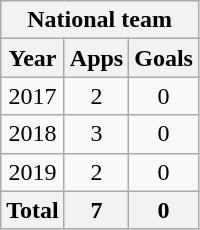<table class="wikitable" style="text-align:center">
<tr>
<th colspan=3>National team</th>
</tr>
<tr>
<th>Year</th>
<th>Apps</th>
<th>Goals</th>
</tr>
<tr>
<td>2017</td>
<td>2</td>
<td>0</td>
</tr>
<tr>
<td>2018</td>
<td>3</td>
<td>0</td>
</tr>
<tr>
<td>2019</td>
<td>2</td>
<td>0</td>
</tr>
<tr>
<th>Total</th>
<th>7</th>
<th>0</th>
</tr>
</table>
